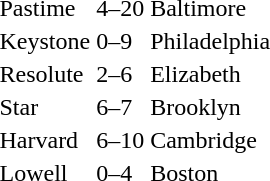<table>
<tr>
<td>Pastime</td>
<td>4–20</td>
<td>Baltimore</td>
</tr>
<tr>
<td>Keystone</td>
<td>0–9</td>
<td>Philadelphia</td>
</tr>
<tr>
<td>Resolute</td>
<td>2–6</td>
<td>Elizabeth</td>
</tr>
<tr>
<td>Star</td>
<td>6–7</td>
<td>Brooklyn</td>
</tr>
<tr>
<td>Harvard</td>
<td>6–10</td>
<td>Cambridge</td>
</tr>
<tr>
<td>Lowell</td>
<td>0–4</td>
<td>Boston</td>
</tr>
</table>
